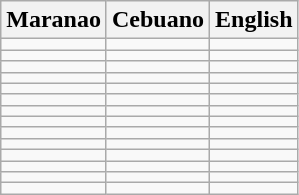<table class="wikitable">
<tr>
<th>Maranao</th>
<th>Cebuano</th>
<th>English</th>
</tr>
<tr>
<td>  </td>
<td>  </td>
<td>  </td>
</tr>
<tr>
<td>  </td>
<td>  </td>
<td>  </td>
</tr>
<tr>
<td>  </td>
<td>  </td>
<td>  </td>
</tr>
<tr>
<td>  </td>
<td>  </td>
<td>  </td>
</tr>
<tr>
<td>  </td>
<td>  </td>
<td>  </td>
</tr>
<tr>
<td>  </td>
<td>  </td>
<td>  </td>
</tr>
<tr>
<td>  </td>
<td>  </td>
<td>  </td>
</tr>
<tr>
<td>  </td>
<td>  </td>
<td>  </td>
</tr>
<tr>
<td>  </td>
<td>  </td>
<td>  </td>
</tr>
<tr>
<td>  </td>
<td>  </td>
<td>  </td>
</tr>
<tr>
<td>  </td>
<td>  </td>
<td>  </td>
</tr>
<tr>
<td>  </td>
<td>   </td>
<td>  </td>
</tr>
<tr>
<td>  </td>
<td>   </td>
<td>  </td>
</tr>
<tr>
<td>  </td>
<td>   </td>
<td>  </td>
</tr>
</table>
